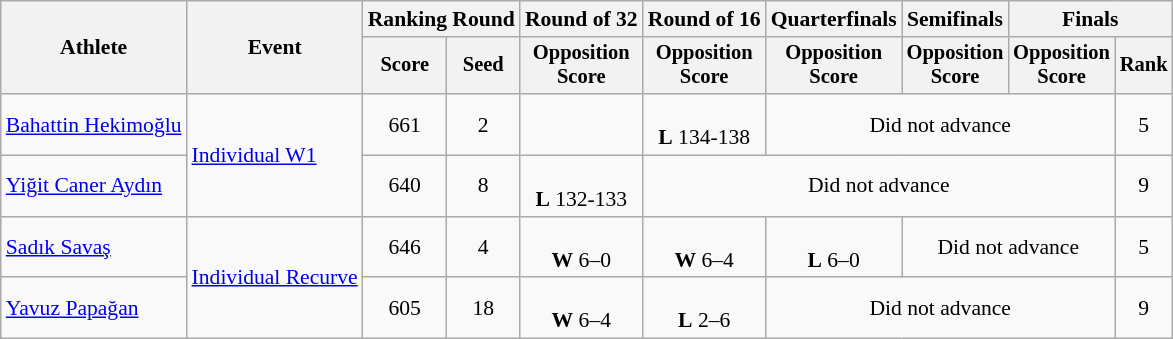<table class="wikitable" style="text-align: center; font-size:90%">
<tr>
<th rowspan="2">Athlete</th>
<th rowspan="2">Event</th>
<th colspan="2">Ranking Round</th>
<th>Round of 32</th>
<th>Round of 16</th>
<th>Quarterfinals</th>
<th>Semifinals</th>
<th colspan="2">Finals</th>
</tr>
<tr style="font-size:95%">
<th>Score</th>
<th>Seed</th>
<th>Opposition<br>Score</th>
<th>Opposition<br>Score</th>
<th>Opposition<br>Score</th>
<th>Opposition<br>Score</th>
<th>Opposition<br>Score</th>
<th>Rank</th>
</tr>
<tr>
<td align=left><a href='#'>Bahattin Hekimoğlu</a></td>
<td align=left rowspan=2><a href='#'>Individual W1</a></td>
<td>661</td>
<td>2</td>
<td></td>
<td><br><strong>L</strong> 134-138</td>
<td colspan=3>Did not advance</td>
<td>5</td>
</tr>
<tr>
<td align=left><a href='#'>Yiğit Caner Aydın</a></td>
<td>640</td>
<td>8</td>
<td><br><strong>L</strong> 132-133</td>
<td colspan=4>Did not advance</td>
<td>9</td>
</tr>
<tr>
<td align=left><a href='#'>Sadık Savaş</a></td>
<td align=left rowspan=2><a href='#'>Individual Recurve</a></td>
<td>646</td>
<td>4</td>
<td><br><strong>W</strong> 6–0</td>
<td><br><strong>W</strong> 6–4</td>
<td><br><strong>L</strong> 6–0</td>
<td colspan=2>Did not advance</td>
<td>5</td>
</tr>
<tr>
<td align=left><a href='#'>Yavuz Papağan</a></td>
<td>605</td>
<td>18</td>
<td><br><strong>W</strong> 6–4</td>
<td><br><strong>L</strong> 2–6</td>
<td colspan=3>Did not advance</td>
<td>9</td>
</tr>
</table>
